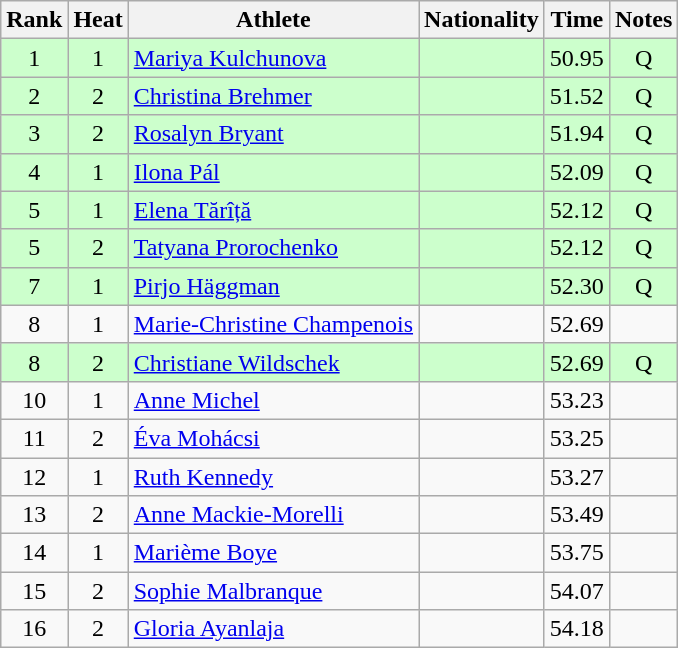<table class="wikitable sortable" style="text-align:center">
<tr>
<th>Rank</th>
<th>Heat</th>
<th>Athlete</th>
<th>Nationality</th>
<th>Time</th>
<th>Notes</th>
</tr>
<tr bgcolor=ccffcc>
<td>1</td>
<td>1</td>
<td align=left><a href='#'>Mariya Kulchunova</a></td>
<td align=left></td>
<td>50.95</td>
<td>Q</td>
</tr>
<tr bgcolor=ccffcc>
<td>2</td>
<td>2</td>
<td align=left><a href='#'>Christina Brehmer</a></td>
<td align=left></td>
<td>51.52</td>
<td>Q</td>
</tr>
<tr bgcolor=ccffcc>
<td>3</td>
<td>2</td>
<td align=left><a href='#'>Rosalyn Bryant</a></td>
<td align=left></td>
<td>51.94</td>
<td>Q</td>
</tr>
<tr bgcolor=ccffcc>
<td>4</td>
<td>1</td>
<td align=left><a href='#'>Ilona Pál</a></td>
<td align=left></td>
<td>52.09</td>
<td>Q</td>
</tr>
<tr bgcolor=ccffcc>
<td>5</td>
<td>1</td>
<td align=left><a href='#'>Elena Tărîță</a></td>
<td align=left></td>
<td>52.12</td>
<td>Q</td>
</tr>
<tr bgcolor=ccffcc>
<td>5</td>
<td>2</td>
<td align=left><a href='#'>Tatyana Prorochenko</a></td>
<td align=left></td>
<td>52.12</td>
<td>Q</td>
</tr>
<tr bgcolor=ccffcc>
<td>7</td>
<td>1</td>
<td align=left><a href='#'>Pirjo Häggman</a></td>
<td align=left></td>
<td>52.30</td>
<td>Q</td>
</tr>
<tr>
<td>8</td>
<td>1</td>
<td align=left><a href='#'>Marie-Christine Champenois</a></td>
<td align=left></td>
<td>52.69</td>
<td></td>
</tr>
<tr bgcolor=ccffcc>
<td>8</td>
<td>2</td>
<td align=left><a href='#'>Christiane Wildschek</a></td>
<td align=left></td>
<td>52.69</td>
<td>Q</td>
</tr>
<tr>
<td>10</td>
<td>1</td>
<td align=left><a href='#'>Anne Michel</a></td>
<td align=left></td>
<td>53.23</td>
<td></td>
</tr>
<tr>
<td>11</td>
<td>2</td>
<td align=left><a href='#'>Éva Mohácsi</a></td>
<td align=left></td>
<td>53.25</td>
<td></td>
</tr>
<tr>
<td>12</td>
<td>1</td>
<td align=left><a href='#'>Ruth Kennedy</a></td>
<td align=left></td>
<td>53.27</td>
<td></td>
</tr>
<tr>
<td>13</td>
<td>2</td>
<td align=left><a href='#'>Anne Mackie-Morelli</a></td>
<td align=left></td>
<td>53.49</td>
<td></td>
</tr>
<tr>
<td>14</td>
<td>1</td>
<td align=left><a href='#'>Marième Boye</a></td>
<td align=left></td>
<td>53.75</td>
<td></td>
</tr>
<tr>
<td>15</td>
<td>2</td>
<td align=left><a href='#'>Sophie Malbranque</a></td>
<td align=left></td>
<td>54.07</td>
<td></td>
</tr>
<tr>
<td>16</td>
<td>2</td>
<td align=left><a href='#'>Gloria Ayanlaja</a></td>
<td align=left></td>
<td>54.18</td>
<td></td>
</tr>
</table>
